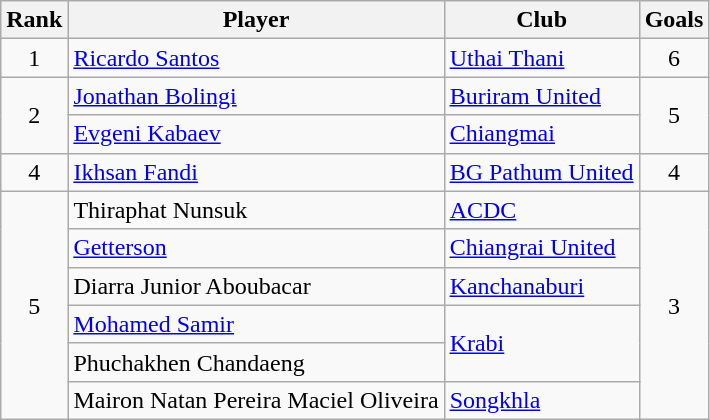<table class="wikitable sortable" style="text-align:center">
<tr>
<th>Rank</th>
<th>Player</th>
<th>Club</th>
<th>Goals</th>
</tr>
<tr>
<td>1</td>
<td align="left"> <a href='#'>Ricardo Santos</a></td>
<td align="left"><a href='#'>Uthai Thani</a></td>
<td>6</td>
</tr>
<tr>
<td rowspan="2">2</td>
<td align="left"> <a href='#'>Jonathan Bolingi</a></td>
<td align="left"><a href='#'>Buriram United</a></td>
<td rowspan="2">5</td>
</tr>
<tr>
<td align="left"> <a href='#'>Evgeni Kabaev</a></td>
<td align="left"><a href='#'>Chiangmai</a></td>
</tr>
<tr>
<td>4</td>
<td align="left"> <a href='#'>Ikhsan Fandi</a></td>
<td align="left"><a href='#'>BG Pathum United</a></td>
<td>4</td>
</tr>
<tr>
<td rowspan="6">5</td>
<td align="left"> Thiraphat Nunsuk</td>
<td align="left"><a href='#'>ACDC</a></td>
<td rowspan="6">3</td>
</tr>
<tr>
<td align="left"> <a href='#'>Getterson</a></td>
<td align="left"><a href='#'>Chiangrai United</a></td>
</tr>
<tr>
<td align="left"> Diarra Junior Aboubacar</td>
<td align="left"><a href='#'>Kanchanaburi</a></td>
</tr>
<tr>
<td align="left"> <a href='#'>Mohamed Samir</a></td>
<td align="left"rowspan="2"><a href='#'>Krabi</a></td>
</tr>
<tr>
<td align="left"> Phuchakhen Chandaeng</td>
</tr>
<tr>
<td align="left"> Mairon Natan Pereira Maciel Oliveira</td>
<td align="left"><a href='#'>Songkhla</a></td>
</tr>
</table>
